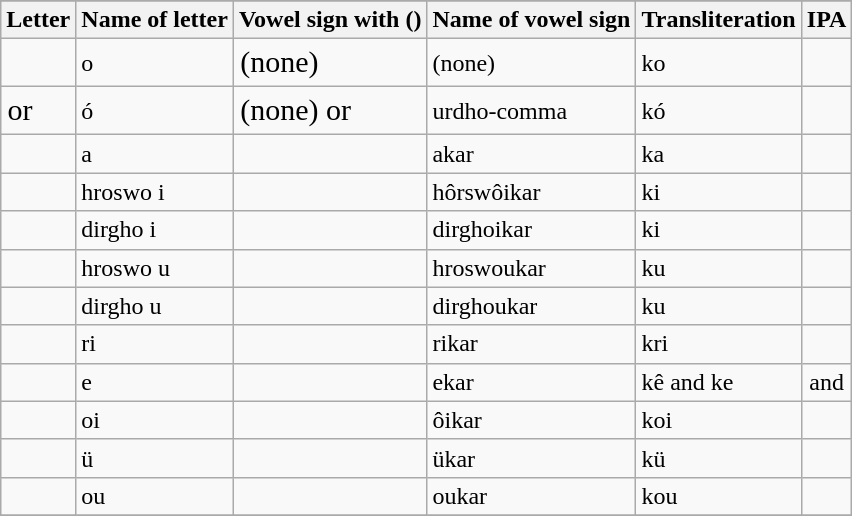<table class="wikitable">
<tr>
</tr>
<tr>
<th>Letter</th>
<th>Name of letter</th>
<th>Vowel sign with  ()</th>
<th>Name of vowel sign</th>
<th>Transliteration</th>
<th>IPA</th>
</tr>
<tr>
<td style="font-size:125%;"></td>
<td>o</td>
<td style="font-size:125%;"> <span>(none)</span></td>
<td>(none)</td>
<td>ko</td>
<td align=center></td>
</tr>
<tr>
<td style="font-size:125%;"> <span> or</span> </td>
<td>ó</td>
<td style="font-size:125%;"> <span>(none) or</span> </td>
<td>urdho-comma</td>
<td>kó</td>
<td align=center></td>
</tr>
<tr>
<td style="font-size:125%;"></td>
<td>a</td>
<td style="font-size:125%;"></td>
<td>akar</td>
<td>ka</td>
<td align=center></td>
</tr>
<tr>
<td style="font-size:125%;"></td>
<td>hroswo i</td>
<td style="font-size:125%;"></td>
<td>hôrswôikar</td>
<td>ki</td>
<td align=center></td>
</tr>
<tr>
<td style="font-size:125%;"></td>
<td>dirgho i</td>
<td style="font-size:125%;"></td>
<td>dirghoikar</td>
<td>ki</td>
<td align=center></td>
</tr>
<tr>
<td style="font-size:125%;"></td>
<td>hroswo u</td>
<td style="font-size:125%;"></td>
<td>hroswoukar</td>
<td>ku</td>
<td align=center></td>
</tr>
<tr>
<td style="font-size:125%;"></td>
<td>dirgho u</td>
<td style="font-size:125%;"></td>
<td>dirghoukar</td>
<td>ku</td>
<td align=center></td>
</tr>
<tr>
<td style="font-size:125%;"></td>
<td>ri</td>
<td style="font-size:125%;"></td>
<td>rikar</td>
<td>kri</td>
<td align=center></td>
</tr>
<tr>
<td style="font-size:125%;"></td>
<td>e</td>
<td style="font-size:125%;"></td>
<td>ekar</td>
<td>kê and ke</td>
<td align=center> and </td>
</tr>
<tr>
<td style="font-size:125%;"></td>
<td>oi</td>
<td style="font-size:125%;"></td>
<td>ôikar</td>
<td>koi</td>
<td align=center></td>
</tr>
<tr>
<td style="font-size:125%;"></td>
<td>ü</td>
<td style="font-size:125%;"></td>
<td>ükar</td>
<td>kü</td>
<td align=center></td>
</tr>
<tr>
<td style="font-size:125%;"></td>
<td>ou</td>
<td style="font-size:125%;"></td>
<td>oukar</td>
<td>kou</td>
<td align=center></td>
</tr>
<tr>
</tr>
</table>
